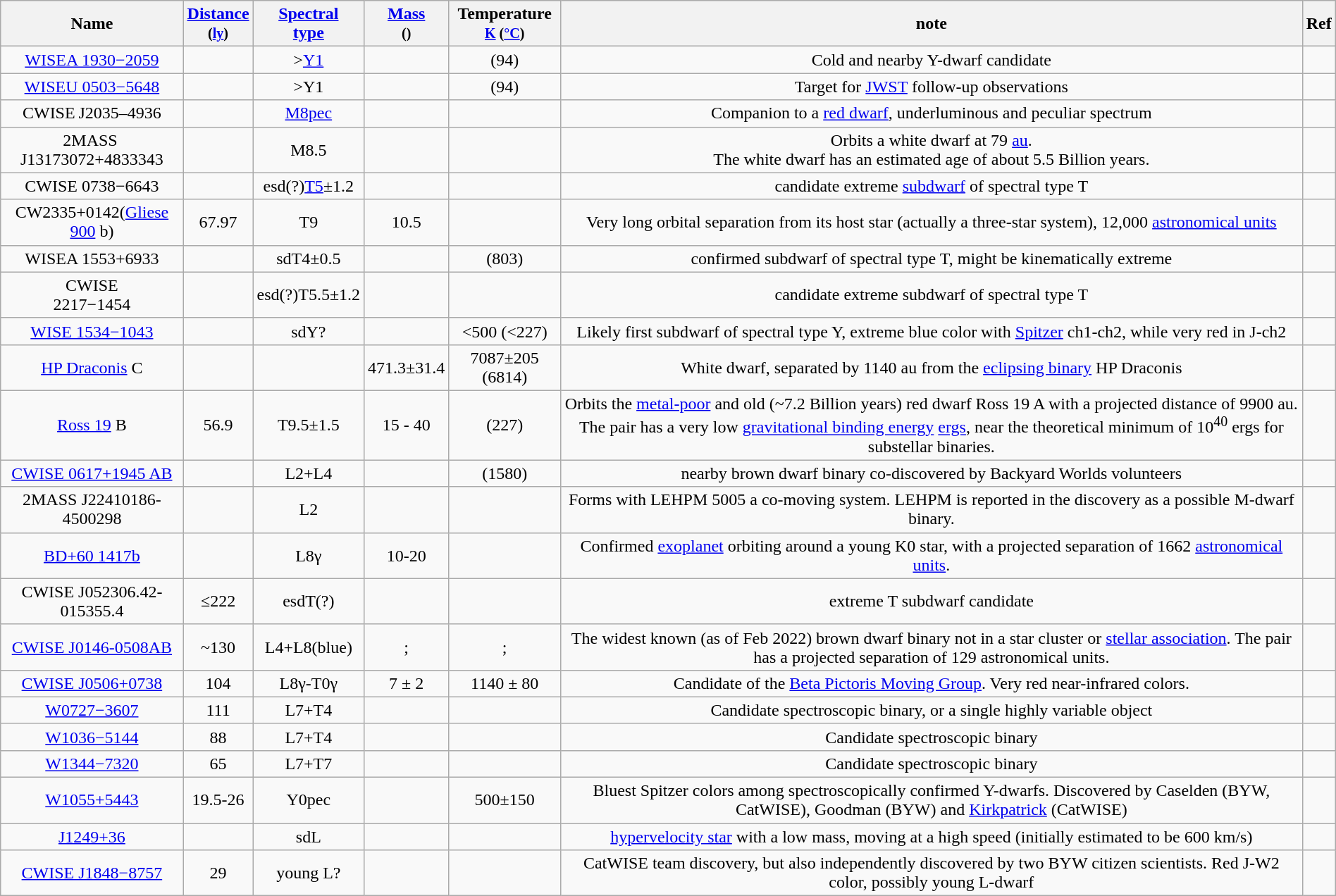<table class="sortable wikitable" style="width: 100%; text-align: center;">
<tr>
<th>Name</th>
<th><a href='#'>Distance</a><br> <small>(<a href='#'>ly</a>)</small></th>
<th><a href='#'>Spectral<br>type</a></th>
<th><a href='#'>Mass</a><br><small>()</small></th>
<th>Temperature<br><small><a href='#'>K</a> (<a href='#'>°C</a>)</small></th>
<th>note</th>
<th>Ref</th>
</tr>
<tr>
<td><a href='#'>WISEA 1930−2059</a></td>
<td></td>
<td>><a href='#'>Y1</a></td>
<td></td>
<td> (94)</td>
<td>Cold and nearby Y-dwarf candidate</td>
<td></td>
</tr>
<tr>
<td><a href='#'>WISEU 0503−5648</a></td>
<td></td>
<td>>Y1</td>
<td></td>
<td> (94)</td>
<td>Target for <a href='#'>JWST</a> follow-up observations</td>
<td></td>
</tr>
<tr>
<td>CWISE J2035–4936</td>
<td></td>
<td><a href='#'>M8pec</a></td>
<td></td>
<td></td>
<td>Companion to a <a href='#'>red dwarf</a>, underluminous and peculiar spectrum</td>
<td></td>
</tr>
<tr>
<td>2MASS J13173072+4833343</td>
<td></td>
<td>M8.5</td>
<td></td>
<td></td>
<td>Orbits a white dwarf at 79 <a href='#'>au</a>.<br>The white dwarf has an estimated age of about 5.5 Billion years.</td>
<td></td>
</tr>
<tr>
<td>CWISE 0738−6643</td>
<td></td>
<td>esd(?)<a href='#'>T5</a>±1.2</td>
<td></td>
<td></td>
<td>candidate extreme <a href='#'>subdwarf</a> of spectral type T</td>
<td></td>
</tr>
<tr>
<td>CW2335+0142(<a href='#'>Gliese 900</a> b)</td>
<td>67.97</td>
<td>T9</td>
<td>10.5</td>
<td></td>
<td>Very long orbital separation from its host star (actually a three-star system), 12,000 <a href='#'>astronomical units</a></td>
<td></td>
</tr>
<tr>
<td>WISEA 1553+6933</td>
<td></td>
<td>sdT4±0.5</td>
<td></td>
<td> (803)</td>
<td>confirmed subdwarf of spectral type T, might be kinematically extreme</td>
<td></td>
</tr>
<tr>
<td>CWISE<br>2217−1454</td>
<td></td>
<td>esd(?)T5.5±1.2</td>
<td></td>
<td></td>
<td>candidate extreme subdwarf of spectral type T</td>
<td></td>
</tr>
<tr>
<td><a href='#'>WISE 1534−1043</a></td>
<td></td>
<td>sdY?</td>
<td></td>
<td><500 (<227)</td>
<td>Likely first subdwarf of spectral type Y, extreme blue color with <a href='#'>Spitzer</a> ch1-ch2, while very red in J-ch2</td>
<td></td>
</tr>
<tr>
<td><a href='#'>HP Draconis</a> C</td>
<td></td>
<td></td>
<td>471.3±31.4</td>
<td>7087±205 (6814)</td>
<td>White dwarf, separated by 1140 au from the <a href='#'>eclipsing binary</a> HP Draconis</td>
<td></td>
</tr>
<tr>
<td><a href='#'>Ross 19</a> B</td>
<td>56.9</td>
<td>T9.5±1.5</td>
<td>15 - 40</td>
<td> (227)</td>
<td>Orbits the <a href='#'>metal-poor</a> and old (~7.2 Billion years) red dwarf Ross 19 A with a projected distance of 9900 au. The pair has a very low <a href='#'>gravitational binding energy</a> <a href='#'>ergs</a>, near the theoretical minimum of 10<sup>40</sup> ergs for substellar binaries.</td>
<td></td>
</tr>
<tr>
<td><a href='#'>CWISE 0617+1945 AB</a></td>
<td></td>
<td>L2+L4</td>
<td></td>
<td> (1580)</td>
<td>nearby brown dwarf binary co-discovered by Backyard Worlds volunteers</td>
<td></td>
</tr>
<tr>
<td>2MASS J22410186-4500298</td>
<td></td>
<td>L2</td>
<td></td>
<td></td>
<td>Forms with LEHPM 5005 a co-moving system. LEHPM is reported in the discovery as a possible M-dwarf binary.</td>
<td></td>
</tr>
<tr>
<td><a href='#'>BD+60 1417b</a></td>
<td></td>
<td>L8γ</td>
<td>10-20</td>
<td></td>
<td>Confirmed <a href='#'>exoplanet</a> orbiting around a young K0 star, with a projected separation of 1662 <a href='#'>astronomical units</a>.</td>
<td></td>
</tr>
<tr>
<td>CWISE J052306.42-015355.4</td>
<td>≤222</td>
<td>esdT(?)</td>
<td></td>
<td></td>
<td>extreme T subdwarf candidate</td>
<td></td>
</tr>
<tr>
<td><a href='#'>CWISE J0146-0508AB</a></td>
<td>~130</td>
<td>L4+L8(blue)</td>
<td>; </td>
<td>; </td>
<td>The widest known (as of Feb 2022) brown dwarf binary not in a star cluster or <a href='#'>stellar association</a>. The pair has a projected separation of 129 astronomical units.</td>
<td></td>
</tr>
<tr>
<td><a href='#'>CWISE J0506+0738</a></td>
<td>104</td>
<td>L8γ-T0γ</td>
<td>7 ± 2</td>
<td>1140 ± 80</td>
<td>Candidate of the <a href='#'>Beta Pictoris Moving Group</a>. Very red near-infrared colors.</td>
<td></td>
</tr>
<tr>
<td><a href='#'>W0727−3607</a></td>
<td>111</td>
<td>L7+T4</td>
<td></td>
<td></td>
<td>Candidate spectroscopic binary, or a single highly variable object</td>
<td></td>
</tr>
<tr>
<td><a href='#'>W1036−5144</a></td>
<td>88</td>
<td>L7+T4</td>
<td></td>
<td></td>
<td>Candidate spectroscopic binary</td>
<td></td>
</tr>
<tr>
<td><a href='#'>W1344−7320</a></td>
<td>65</td>
<td>L7+T7</td>
<td></td>
<td></td>
<td>Candidate spectroscopic binary</td>
<td></td>
</tr>
<tr>
<td><a href='#'>W1055+5443</a></td>
<td>19.5-26</td>
<td>Y0pec</td>
<td></td>
<td>500±150</td>
<td>Bluest Spitzer colors among spectroscopically confirmed Y-dwarfs. Discovered by Caselden (BYW, CatWISE), Goodman (BYW) and <a href='#'>Kirkpatrick</a> (CatWISE)</td>
<td></td>
</tr>
<tr>
<td><a href='#'>J1249+36</a></td>
<td></td>
<td>sdL</td>
<td></td>
<td></td>
<td><a href='#'>hypervelocity star</a> with a low mass, moving at a high speed (initially estimated to be 600 km/s)</td>
<td></td>
</tr>
<tr>
<td><a href='#'>CWISE J1848−8757</a></td>
<td>29</td>
<td>young L?</td>
<td></td>
<td></td>
<td>CatWISE team discovery, but also independently discovered by two BYW citizen scientists. Red J-W2 color, possibly young L-dwarf</td>
<td></td>
</tr>
</table>
